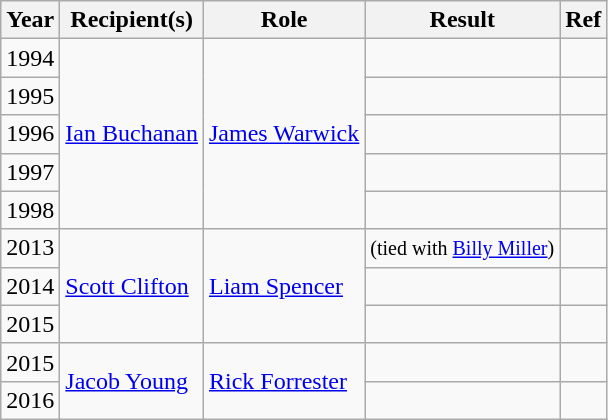<table class="wikitable">
<tr>
<th scope="col">Year</th>
<th scope="col">Recipient(s)</th>
<th scope="col">Role</th>
<th scope="col">Result</th>
<th scope="col">Ref</th>
</tr>
<tr>
<td>1994</td>
<td rowspan="5"><a href='#'>Ian Buchanan</a></td>
<td rowspan="5"><a href='#'>James Warwick</a></td>
<td></td>
<td style="text-align:center;"></td>
</tr>
<tr>
<td>1995</td>
<td></td>
<td style="text-align:center;"></td>
</tr>
<tr>
<td>1996</td>
<td></td>
<td style="text-align:center;"></td>
</tr>
<tr>
<td>1997</td>
<td></td>
<td style="text-align:center;"></td>
</tr>
<tr>
<td>1998</td>
<td></td>
<td style="text-align:center;"></td>
</tr>
<tr>
<td>2013</td>
<td rowspan="3"><a href='#'>Scott Clifton</a></td>
<td rowspan="3"><a href='#'>Liam Spencer</a></td>
<td> <small>(tied with <a href='#'>Billy Miller</a>)</small></td>
<td></td>
</tr>
<tr>
<td>2014</td>
<td></td>
<td></td>
</tr>
<tr>
<td>2015</td>
<td></td>
<td style="text-align:center;"></td>
</tr>
<tr>
<td>2015</td>
<td rowspan="2"><a href='#'>Jacob Young</a></td>
<td rowspan="2"><a href='#'>Rick Forrester</a></td>
<td></td>
<td style="text-align:center;"></td>
</tr>
<tr>
<td>2016</td>
<td></td>
<td style="text-align:center;"></td>
</tr>
</table>
